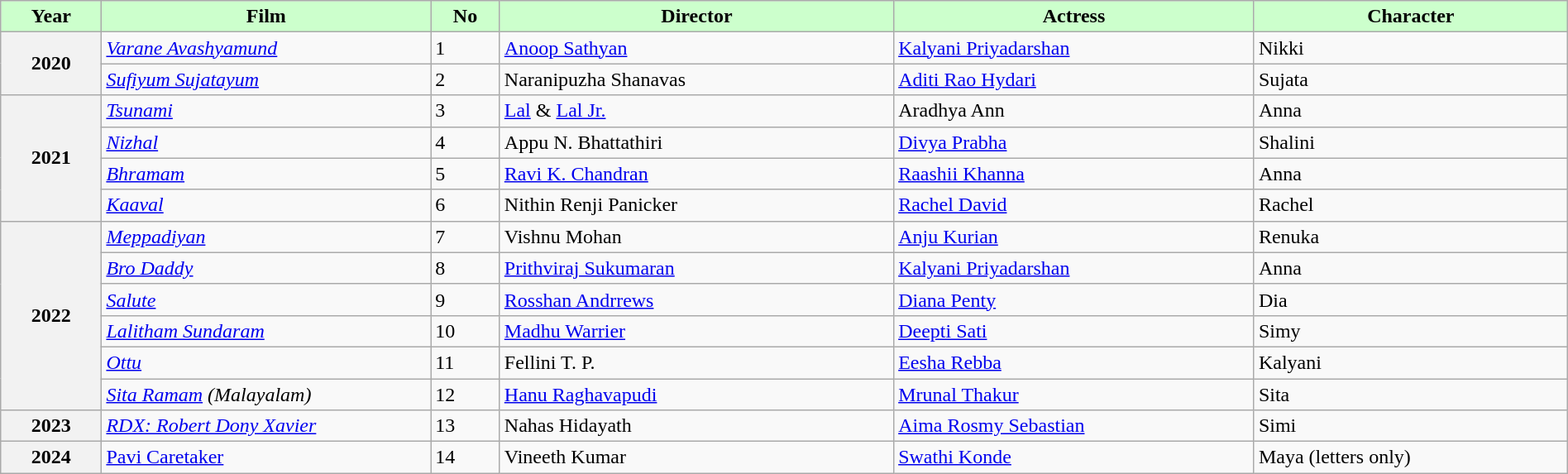<table class="wikitable plainrowheaders" width="100%" textcolor:#000;">
<tr style="background:#cfc; text-align:center;">
<td><strong>Year</strong></td>
<td scope="col" width="21%"><strong>Film</strong></td>
<td><strong>No</strong></td>
<td><strong>Director</strong></td>
<td scope="col" width="23%"><strong>Actress</strong></td>
<td scope="col" width="20%"><strong>Character</strong></td>
</tr>
<tr>
<th rowspan="2">2020</th>
<td><em><a href='#'>Varane Avashyamund</a></em></td>
<td>1</td>
<td><a href='#'>Anoop Sathyan</a></td>
<td><a href='#'>Kalyani Priyadarshan</a></td>
<td>Nikki</td>
</tr>
<tr>
<td scope="row"><em><a href='#'>Sufiyum Sujatayum</a></em></td>
<td>2</td>
<td>Naranipuzha Shanavas</td>
<td><a href='#'>Aditi Rao Hydari</a></td>
<td>Sujata</td>
</tr>
<tr>
<th rowspan="4">2021</th>
<td scope="row"><a href='#'><em>Tsunami</em></a></td>
<td>3</td>
<td><a href='#'>Lal</a> & <a href='#'>Lal Jr.</a></td>
<td>Aradhya Ann</td>
<td>Anna</td>
</tr>
<tr>
<td scope="row"><a href='#'><em>Nizhal</em></a></td>
<td>4</td>
<td>Appu N. Bhattathiri</td>
<td><a href='#'>Divya Prabha</a></td>
<td>Shalini</td>
</tr>
<tr>
<td scope="row"><em><a href='#'>Bhramam</a></em></td>
<td>5</td>
<td><a href='#'>Ravi K. Chandran</a></td>
<td><a href='#'>Raashii Khanna</a></td>
<td>Anna</td>
</tr>
<tr>
<td scope="row"><a href='#'><em>Kaaval</em></a></td>
<td>6</td>
<td>Nithin Renji Panicker</td>
<td><a href='#'>Rachel David</a></td>
<td>Rachel</td>
</tr>
<tr>
<th rowspan="6">2022</th>
<td scope="row"><em><a href='#'>Meppadiyan</a></em></td>
<td>7</td>
<td>Vishnu Mohan</td>
<td><a href='#'>Anju Kurian</a></td>
<td>Renuka</td>
</tr>
<tr>
<td><em><a href='#'>Bro Daddy</a></em></td>
<td>8</td>
<td><a href='#'>Prithviraj Sukumaran</a></td>
<td><a href='#'>Kalyani Priyadarshan</a></td>
<td>Anna</td>
</tr>
<tr>
<td scope="row"><em><a href='#'>Salute</a></em></td>
<td>9</td>
<td><a href='#'>Rosshan Andrrews</a></td>
<td><a href='#'>Diana Penty</a></td>
<td>Dia</td>
</tr>
<tr>
<td><em><a href='#'>Lalitham Sundaram</a></em></td>
<td>10</td>
<td><a href='#'>Madhu Warrier</a></td>
<td><a href='#'>Deepti Sati</a></td>
<td>Simy</td>
</tr>
<tr>
<td><a href='#'><em>Ottu</em></a></td>
<td>11</td>
<td>Fellini T. P.</td>
<td><a href='#'>Eesha Rebba</a></td>
<td>Kalyani</td>
</tr>
<tr>
<td><em><a href='#'>Sita Ramam</a></em> <em>(Malayalam)</em></td>
<td>12</td>
<td><a href='#'>Hanu Raghavapudi</a></td>
<td><a href='#'>Mrunal Thakur</a></td>
<td>Sita</td>
</tr>
<tr>
<th>2023</th>
<td><em><a href='#'>RDX: Robert Dony Xavier</a></em></td>
<td>13</td>
<td>Nahas Hidayath</td>
<td><a href='#'>Aima Rosmy Sebastian</a></td>
<td>Simi</td>
</tr>
<tr>
<th>2024</th>
<td><a href='#'>Pavi Caretaker</a></td>
<td>14</td>
<td>Vineeth Kumar</td>
<td><a href='#'>Swathi Konde</a></td>
<td>Maya (letters only)</td>
</tr>
</table>
